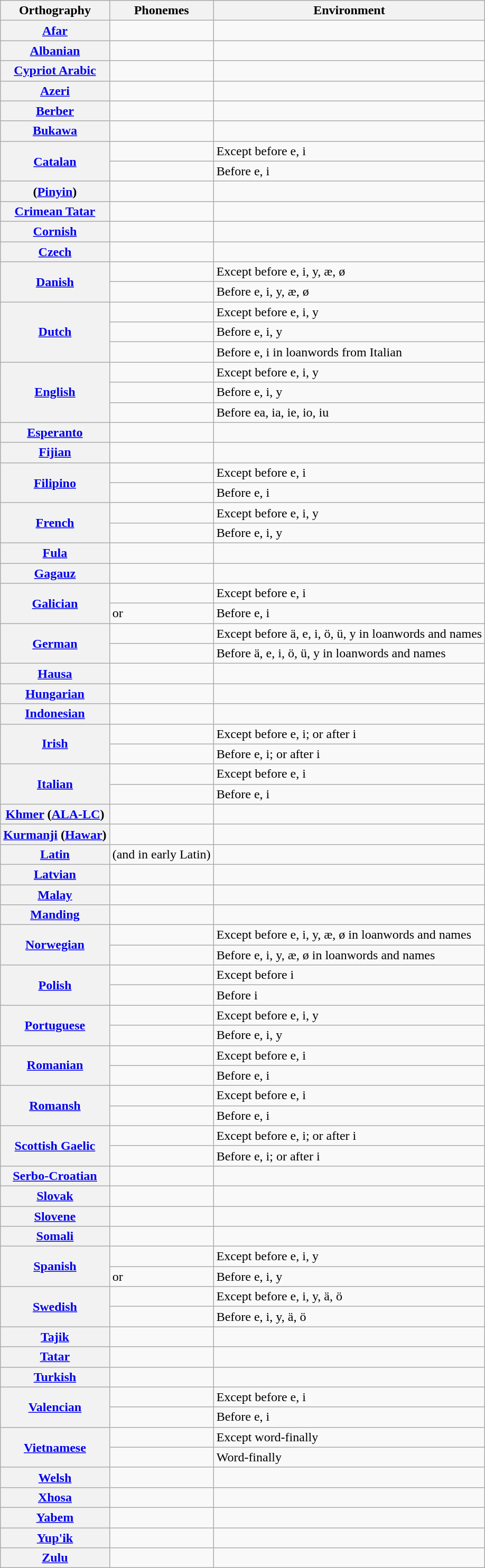<table class="wikitable sortable mw-collapsible">
<tr>
<th>Orthography</th>
<th>Phonemes</th>
<th>Environment</th>
</tr>
<tr>
<th><a href='#'>Afar</a></th>
<td></td>
<td></td>
</tr>
<tr>
<th><a href='#'>Albanian</a></th>
<td></td>
<td></td>
</tr>
<tr>
<th><a href='#'>Cypriot Arabic</a></th>
<td></td>
<td></td>
</tr>
<tr>
<th><a href='#'>Azeri</a></th>
<td></td>
<td></td>
</tr>
<tr>
<th><a href='#'>Berber</a></th>
<td></td>
<td></td>
</tr>
<tr>
<th><a href='#'>Bukawa</a></th>
<td></td>
<td></td>
</tr>
<tr>
<th rowspan="2"><a href='#'>Catalan</a></th>
<td></td>
<td>Except before e, i</td>
</tr>
<tr>
<td></td>
<td>Before e, i</td>
</tr>
<tr>
<th> (<a href='#'>Pinyin</a>)</th>
<td></td>
<td></td>
</tr>
<tr>
<th><a href='#'>Crimean Tatar</a></th>
<td></td>
<td></td>
</tr>
<tr>
<th><a href='#'>Cornish</a> </th>
<td></td>
<td></td>
</tr>
<tr>
<th><a href='#'>Czech</a></th>
<td></td>
<td></td>
</tr>
<tr>
<th rowspan="2"><a href='#'>Danish</a></th>
<td></td>
<td>Except before e, i, y, æ, ø</td>
</tr>
<tr>
<td></td>
<td>Before e, i, y, æ, ø</td>
</tr>
<tr>
<th rowspan="3"><a href='#'>Dutch</a></th>
<td></td>
<td>Except before e, i, y</td>
</tr>
<tr>
<td></td>
<td>Before e, i, y</td>
</tr>
<tr>
<td></td>
<td>Before e, i in loanwords from Italian</td>
</tr>
<tr>
<th rowspan="3"><a href='#'>English</a></th>
<td></td>
<td>Except before e, i, y</td>
</tr>
<tr>
<td></td>
<td>Before e, i, y</td>
</tr>
<tr>
<td></td>
<td>Before ea, ia, ie, io, iu</td>
</tr>
<tr>
<th><a href='#'>Esperanto</a></th>
<td></td>
<td></td>
</tr>
<tr>
<th><a href='#'>Fijian</a></th>
<td></td>
<td></td>
</tr>
<tr>
<th rowspan="2"><a href='#'>Filipino</a></th>
<td></td>
<td>Except before e, i</td>
</tr>
<tr>
<td></td>
<td>Before e, i</td>
</tr>
<tr>
<th rowspan="2"><a href='#'>French</a></th>
<td></td>
<td>Except before e, i, y</td>
</tr>
<tr>
<td></td>
<td>Before e, i, y</td>
</tr>
<tr>
<th><a href='#'>Fula</a></th>
<td></td>
<td></td>
</tr>
<tr>
<th><a href='#'>Gagauz</a></th>
<td></td>
<td></td>
</tr>
<tr>
<th rowspan="2"><a href='#'>Galician</a></th>
<td></td>
<td>Except before e, i</td>
</tr>
<tr>
<td> or </td>
<td>Before e, i</td>
</tr>
<tr>
<th rowspan="2"><a href='#'>German</a></th>
<td></td>
<td>Except before ä, e, i, ö, ü, y in loanwords and names</td>
</tr>
<tr>
<td></td>
<td>Before ä, e, i, ö, ü, y in loanwords and names</td>
</tr>
<tr>
<th><a href='#'>Hausa</a></th>
<td></td>
<td></td>
</tr>
<tr>
<th><a href='#'>Hungarian</a></th>
<td></td>
<td></td>
</tr>
<tr>
<th><a href='#'>Indonesian</a></th>
<td></td>
<td></td>
</tr>
<tr>
<th rowspan="2"><a href='#'>Irish</a></th>
<td></td>
<td>Except before e, i; or after i</td>
</tr>
<tr>
<td></td>
<td>Before e, i; or after i</td>
</tr>
<tr>
<th rowspan="2"><a href='#'>Italian</a></th>
<td></td>
<td>Except before e, i</td>
</tr>
<tr>
<td></td>
<td>Before e, i</td>
</tr>
<tr>
<th><a href='#'>Khmer</a> (<a href='#'>ALA-LC</a>)</th>
<td></td>
<td></td>
</tr>
<tr>
<th><a href='#'>Kurmanji</a> (<a href='#'>Hawar</a>)</th>
<td></td>
<td></td>
</tr>
<tr>
<th><a href='#'>Latin</a></th>
<td> (and  in early Latin)</td>
<td></td>
</tr>
<tr>
<th><a href='#'>Latvian</a></th>
<td></td>
<td></td>
</tr>
<tr>
<th><a href='#'>Malay</a></th>
<td></td>
<td></td>
</tr>
<tr>
<th><a href='#'>Manding</a></th>
<td></td>
<td></td>
</tr>
<tr>
<th rowspan="2"><a href='#'>Norwegian</a></th>
<td></td>
<td>Except before e, i, y, æ, ø in loanwords and names</td>
</tr>
<tr>
<td></td>
<td>Before e, i, y, æ, ø in loanwords and names</td>
</tr>
<tr>
<th rowspan="2"><a href='#'>Polish</a></th>
<td></td>
<td>Except before i</td>
</tr>
<tr>
<td></td>
<td>Before i</td>
</tr>
<tr>
<th rowspan="2"><a href='#'>Portuguese</a></th>
<td></td>
<td>Except before e, i, y</td>
</tr>
<tr>
<td></td>
<td>Before e, i, y</td>
</tr>
<tr>
<th rowspan="2"><a href='#'>Romanian</a></th>
<td></td>
<td>Except before e, i</td>
</tr>
<tr>
<td></td>
<td>Before e, i</td>
</tr>
<tr>
<th rowspan="2"><a href='#'>Romansh</a></th>
<td></td>
<td>Except before e, i</td>
</tr>
<tr>
<td></td>
<td>Before e, i</td>
</tr>
<tr>
<th rowspan="2"><a href='#'>Scottish Gaelic</a></th>
<td></td>
<td>Except before e, i; or after i</td>
</tr>
<tr>
<td></td>
<td>Before e, i; or after i</td>
</tr>
<tr>
<th><a href='#'>Serbo-Croatian</a></th>
<td></td>
<td></td>
</tr>
<tr>
<th><a href='#'>Slovak</a></th>
<td></td>
<td></td>
</tr>
<tr>
<th><a href='#'>Slovene</a></th>
<td></td>
<td></td>
</tr>
<tr>
<th><a href='#'>Somali</a></th>
<td></td>
<td></td>
</tr>
<tr>
<th rowspan="2"><a href='#'>Spanish</a></th>
<td></td>
<td>Except before e, i, y</td>
</tr>
<tr>
<td> or </td>
<td>Before e, i, y</td>
</tr>
<tr>
<th rowspan="2"><a href='#'>Swedish</a></th>
<td></td>
<td>Except before e, i, y, ä, ö</td>
</tr>
<tr>
<td></td>
<td>Before e, i, y, ä, ö</td>
</tr>
<tr>
<th><a href='#'>Tajik</a></th>
<td></td>
<td></td>
</tr>
<tr>
<th><a href='#'>Tatar</a></th>
<td></td>
<td></td>
</tr>
<tr>
<th><a href='#'>Turkish</a></th>
<td></td>
<td></td>
</tr>
<tr>
<th rowspan="2"><a href='#'>Valencian</a></th>
<td></td>
<td>Except before e, i</td>
</tr>
<tr>
<td></td>
<td>Before e, i</td>
</tr>
<tr>
<th rowspan="2"><a href='#'>Vietnamese</a></th>
<td></td>
<td>Except word-finally</td>
</tr>
<tr>
<td></td>
<td>Word-finally</td>
</tr>
<tr>
<th><a href='#'>Welsh</a></th>
<td></td>
<td></td>
</tr>
<tr>
<th><a href='#'>Xhosa</a></th>
<td></td>
<td></td>
</tr>
<tr>
<th><a href='#'>Yabem</a></th>
<td></td>
<td></td>
</tr>
<tr>
<th><a href='#'>Yup'ik</a></th>
<td></td>
<td></td>
</tr>
<tr>
<th><a href='#'>Zulu</a></th>
<td></td>
<td></td>
</tr>
</table>
